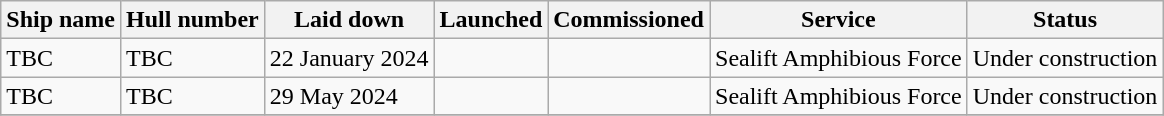<table class="wikitable">
<tr>
<th>Ship name</th>
<th>Hull number</th>
<th>Laid down</th>
<th>Launched</th>
<th>Commissioned</th>
<th>Service</th>
<th>Status</th>
</tr>
<tr>
<td>TBC</td>
<td>TBC</td>
<td>22 January 2024</td>
<td></td>
<td></td>
<td>Sealift Amphibious Force</td>
<td>Under construction</td>
</tr>
<tr>
<td>TBC</td>
<td>TBC</td>
<td>29 May 2024 </td>
<td></td>
<td></td>
<td>Sealift Amphibious Force</td>
<td>Under construction</td>
</tr>
<tr>
</tr>
</table>
